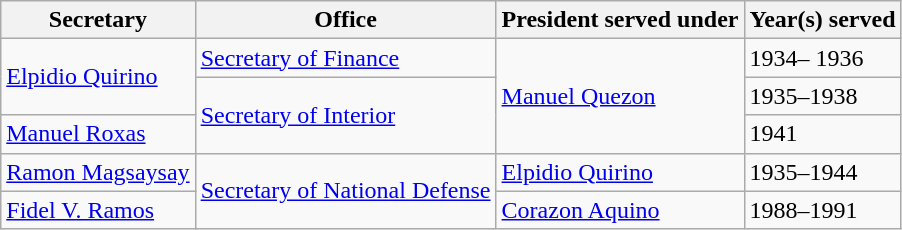<table class="wikitable sortable">
<tr>
<th>Secretary</th>
<th>Office</th>
<th>President served under</th>
<th>Year(s) served</th>
</tr>
<tr>
<td rowspan="2"><a href='#'>Elpidio Quirino</a></td>
<td><a href='#'>Secretary of Finance</a></td>
<td rowspan="3"><a href='#'>Manuel Quezon</a></td>
<td>1934– 1936</td>
</tr>
<tr>
<td rowspan="2"><a href='#'>Secretary of Interior</a></td>
<td>1935–1938</td>
</tr>
<tr>
<td><a href='#'>Manuel Roxas</a></td>
<td>1941</td>
</tr>
<tr>
<td><a href='#'>Ramon Magsaysay</a></td>
<td rowspan="2"><a href='#'>Secretary of National Defense</a></td>
<td><a href='#'>Elpidio Quirino</a></td>
<td>1935–1944</td>
</tr>
<tr>
<td><a href='#'>Fidel V. Ramos</a></td>
<td><a href='#'>Corazon Aquino</a></td>
<td>1988–1991</td>
</tr>
</table>
